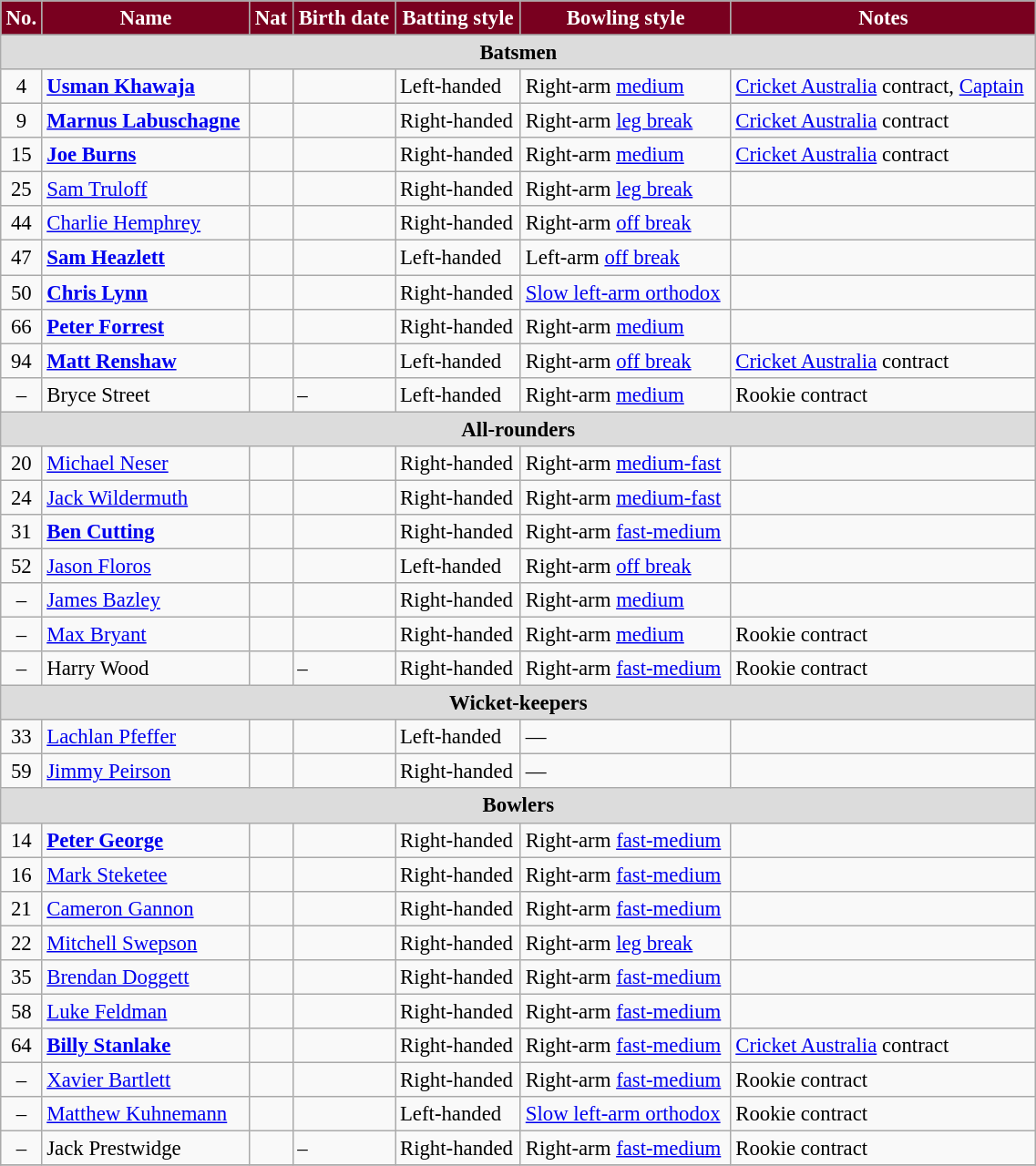<table class="wikitable" style="font-size:95%; width:60%">
<tr>
<th style="background: #79001f; color:white" align=right>No.</th>
<th style="background: #79001f; color:white" align=right>Name</th>
<th style="background: #79001f; color:white" align=right>Nat</th>
<th style="background: #79001f; color:white" align=right>Birth date</th>
<th style="background: #79001f; color:white" align=right>Batting style</th>
<th style="background: #79001f; color:white" align=right>Bowling style</th>
<th style="background: #79001f; color:white" align=right>Notes</th>
</tr>
<tr>
</tr>
<tr>
<th colspan=7 style="background: #DCDCDC" align=right>Batsmen</th>
</tr>
<tr>
<td style="text-align:center">4</td>
<td><strong><a href='#'>Usman Khawaja</a></strong></td>
<td style="text-align:center"></td>
<td></td>
<td>Left-handed</td>
<td>Right-arm <a href='#'>medium</a></td>
<td><a href='#'>Cricket Australia</a> contract, <a href='#'>Captain</a></td>
</tr>
<tr>
<td style="text-align:center">9</td>
<td><strong><a href='#'>Marnus Labuschagne</a></strong></td>
<td style="text-align:center"></td>
<td></td>
<td>Right-handed</td>
<td>Right-arm <a href='#'>leg break</a></td>
<td><a href='#'>Cricket Australia</a> contract</td>
</tr>
<tr>
<td style="text-align:center">15</td>
<td><strong><a href='#'>Joe Burns</a></strong></td>
<td style="text-align:center"></td>
<td></td>
<td>Right-handed</td>
<td>Right-arm <a href='#'>medium</a></td>
<td><a href='#'>Cricket Australia</a> contract</td>
</tr>
<tr>
<td style="text-align:center">25</td>
<td><a href='#'>Sam Truloff</a></td>
<td style="text-align:center"></td>
<td></td>
<td>Right-handed</td>
<td>Right-arm <a href='#'>leg break</a></td>
<td></td>
</tr>
<tr>
<td style="text-align:center">44</td>
<td><a href='#'>Charlie Hemphrey</a></td>
<td style="text-align:center"></td>
<td></td>
<td>Right-handed</td>
<td>Right-arm <a href='#'>off break</a></td>
<td></td>
</tr>
<tr>
<td style="text-align:center">47</td>
<td><strong><a href='#'>Sam Heazlett</a></strong></td>
<td style="text-align:center"></td>
<td></td>
<td>Left-handed</td>
<td>Left-arm <a href='#'>off break</a></td>
<td></td>
</tr>
<tr>
<td style="text-align:center">50</td>
<td><strong><a href='#'>Chris Lynn</a></strong></td>
<td style="text-align:center"></td>
<td></td>
<td>Right-handed</td>
<td><a href='#'>Slow left-arm orthodox</a></td>
<td></td>
</tr>
<tr>
<td style="text-align:center">66</td>
<td><strong><a href='#'>Peter Forrest</a></strong></td>
<td style="text-align:center"></td>
<td></td>
<td>Right-handed</td>
<td>Right-arm <a href='#'>medium</a></td>
<td></td>
</tr>
<tr>
<td style="text-align:center">94</td>
<td><strong><a href='#'>Matt Renshaw</a></strong></td>
<td style="text-align:center"></td>
<td></td>
<td>Left-handed</td>
<td>Right-arm <a href='#'>off break</a></td>
<td><a href='#'>Cricket Australia</a> contract</td>
</tr>
<tr>
<td style="text-align:center">–</td>
<td>Bryce Street</td>
<td style="text-align:center"></td>
<td>–</td>
<td>Left-handed</td>
<td>Right-arm <a href='#'>medium</a></td>
<td>Rookie contract</td>
</tr>
<tr>
<th colspan=7 style="background: #DCDCDC" align=right>All-rounders</th>
</tr>
<tr>
<td style="text-align:center">20</td>
<td><a href='#'>Michael Neser</a></td>
<td style="text-align:center"></td>
<td></td>
<td>Right-handed</td>
<td>Right-arm <a href='#'>medium-fast</a></td>
<td></td>
</tr>
<tr>
<td style="text-align:center">24</td>
<td><a href='#'>Jack Wildermuth</a></td>
<td style="text-align:center"></td>
<td></td>
<td>Right-handed</td>
<td>Right-arm <a href='#'>medium-fast</a></td>
<td></td>
</tr>
<tr>
<td style="text-align:center">31</td>
<td><strong><a href='#'>Ben Cutting</a></strong></td>
<td style="text-align:center"></td>
<td></td>
<td>Right-handed</td>
<td>Right-arm <a href='#'>fast-medium</a></td>
<td></td>
</tr>
<tr>
<td style="text-align:center">52</td>
<td><a href='#'>Jason Floros</a></td>
<td style="text-align:center"></td>
<td></td>
<td>Left-handed</td>
<td>Right-arm <a href='#'>off break</a></td>
<td></td>
</tr>
<tr>
<td style="text-align:center">–</td>
<td><a href='#'>James Bazley</a></td>
<td style="text-align:center"></td>
<td></td>
<td>Right-handed</td>
<td>Right-arm <a href='#'>medium</a></td>
<td></td>
</tr>
<tr>
<td style="text-align:center">–</td>
<td><a href='#'>Max Bryant</a></td>
<td style="text-align:center"></td>
<td></td>
<td>Right-handed</td>
<td>Right-arm <a href='#'>medium</a></td>
<td>Rookie contract</td>
</tr>
<tr>
<td style="text-align:center">–</td>
<td>Harry Wood</td>
<td style="text-align:center"></td>
<td>–</td>
<td>Right-handed</td>
<td>Right-arm <a href='#'>fast-medium</a></td>
<td>Rookie contract</td>
</tr>
<tr>
<th colspan=7 style="background: #DCDCDC" align=right>Wicket-keepers</th>
</tr>
<tr>
<td style="text-align:center">33</td>
<td><a href='#'>Lachlan Pfeffer</a></td>
<td style="text-align:center"></td>
<td></td>
<td>Left-handed</td>
<td>—</td>
<td></td>
</tr>
<tr>
<td style="text-align:center">59</td>
<td><a href='#'>Jimmy Peirson</a></td>
<td style="text-align:center"></td>
<td></td>
<td>Right-handed</td>
<td>—</td>
<td></td>
</tr>
<tr>
<th colspan=7 style="background: #DCDCDC" align=right>Bowlers</th>
</tr>
<tr>
<td style="text-align:center">14</td>
<td><a href='#'><strong>Peter George</strong></a></td>
<td style="text-align:center"></td>
<td></td>
<td>Right-handed</td>
<td>Right-arm <a href='#'>fast-medium</a></td>
<td></td>
</tr>
<tr>
<td style="text-align:center">16</td>
<td><a href='#'>Mark Steketee</a></td>
<td style="text-align:center"></td>
<td></td>
<td>Right-handed</td>
<td>Right-arm <a href='#'>fast-medium</a></td>
<td></td>
</tr>
<tr>
<td style="text-align:center">21</td>
<td><a href='#'>Cameron Gannon</a></td>
<td style="text-align:center"></td>
<td></td>
<td>Right-handed</td>
<td>Right-arm <a href='#'>fast-medium</a></td>
<td></td>
</tr>
<tr>
<td style="text-align:center">22</td>
<td><a href='#'>Mitchell Swepson</a></td>
<td style="text-align:center"></td>
<td></td>
<td>Right-handed</td>
<td>Right-arm <a href='#'>leg break</a></td>
<td></td>
</tr>
<tr>
<td style="text-align:center">35</td>
<td><a href='#'>Brendan Doggett</a></td>
<td style="text-align:center"></td>
<td></td>
<td>Right-handed</td>
<td>Right-arm <a href='#'>fast-medium</a></td>
<td></td>
</tr>
<tr>
<td style="text-align:center">58</td>
<td><a href='#'>Luke Feldman</a></td>
<td style="text-align:center"></td>
<td></td>
<td>Right-handed</td>
<td>Right-arm <a href='#'>fast-medium</a></td>
<td></td>
</tr>
<tr>
<td style="text-align:center">64</td>
<td><strong><a href='#'>Billy Stanlake</a></strong></td>
<td style="text-align:center"></td>
<td></td>
<td>Right-handed</td>
<td>Right-arm <a href='#'>fast-medium</a></td>
<td><a href='#'>Cricket Australia</a> contract</td>
</tr>
<tr>
<td style="text-align:center">–</td>
<td><a href='#'>Xavier Bartlett</a></td>
<td style="text-align:center"></td>
<td></td>
<td>Right-handed</td>
<td>Right-arm <a href='#'>fast-medium</a></td>
<td>Rookie contract</td>
</tr>
<tr>
<td style="text-align:center">–</td>
<td><a href='#'>Matthew Kuhnemann</a></td>
<td style="text-align:center"></td>
<td></td>
<td>Left-handed</td>
<td><a href='#'>Slow left-arm orthodox</a></td>
<td>Rookie contract</td>
</tr>
<tr>
<td style="text-align:center">–</td>
<td>Jack Prestwidge</td>
<td style="text-align:center"></td>
<td>–</td>
<td>Right-handed</td>
<td>Right-arm <a href='#'>fast-medium</a></td>
<td>Rookie contract</td>
</tr>
<tr>
</tr>
</table>
